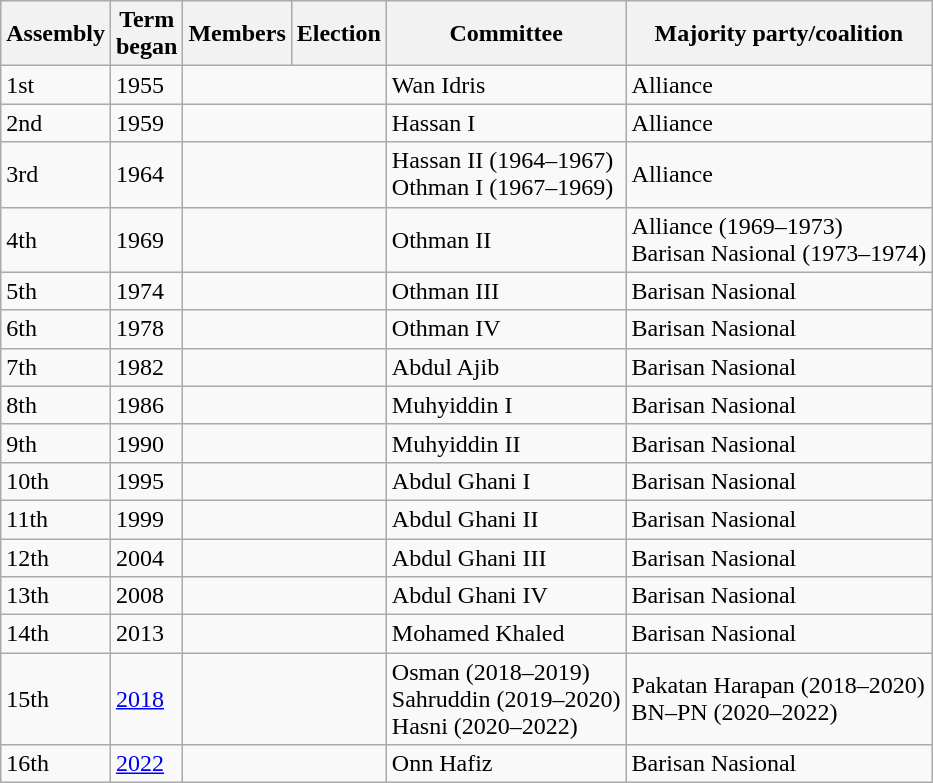<table class="wikitable">
<tr>
<th>Assembly</th>
<th>Term<br>began</th>
<th>Members</th>
<th>Election</th>
<th>Committee</th>
<th>Majority party/coalition</th>
</tr>
<tr>
<td>1st</td>
<td>1955</td>
<td colspan="2"></td>
<td>Wan Idris</td>
<td>Alliance</td>
</tr>
<tr>
<td>2nd</td>
<td>1959</td>
<td colspan="2"></td>
<td>Hassan I</td>
<td>Alliance</td>
</tr>
<tr>
<td>3rd</td>
<td>1964</td>
<td colspan="2"></td>
<td>Hassan II (1964–1967)<br>Othman I (1967–1969)</td>
<td>Alliance</td>
</tr>
<tr>
<td>4th</td>
<td>1969</td>
<td colspan="2"></td>
<td>Othman II</td>
<td>Alliance (1969–1973)<br>Barisan Nasional (1973–1974)</td>
</tr>
<tr>
<td>5th</td>
<td>1974</td>
<td colspan="2"></td>
<td>Othman III</td>
<td>Barisan Nasional</td>
</tr>
<tr>
<td>6th</td>
<td>1978</td>
<td colspan="2"></td>
<td>Othman IV</td>
<td>Barisan Nasional</td>
</tr>
<tr>
<td>7th</td>
<td>1982</td>
<td colspan="2"></td>
<td>Abdul Ajib</td>
<td>Barisan Nasional</td>
</tr>
<tr>
<td>8th</td>
<td>1986</td>
<td colspan="2"></td>
<td>Muhyiddin I</td>
<td>Barisan Nasional</td>
</tr>
<tr>
<td>9th</td>
<td>1990</td>
<td colspan="2"></td>
<td>Muhyiddin II</td>
<td>Barisan Nasional</td>
</tr>
<tr>
<td>10th</td>
<td>1995</td>
<td colspan="2"></td>
<td>Abdul Ghani I</td>
<td>Barisan Nasional</td>
</tr>
<tr>
<td>11th</td>
<td>1999</td>
<td colspan="2"></td>
<td>Abdul Ghani II</td>
<td>Barisan Nasional</td>
</tr>
<tr>
<td>12th</td>
<td>2004</td>
<td colspan="2"></td>
<td>Abdul Ghani III</td>
<td>Barisan Nasional</td>
</tr>
<tr>
<td>13th</td>
<td>2008</td>
<td colspan="2"></td>
<td>Abdul Ghani IV</td>
<td>Barisan Nasional</td>
</tr>
<tr>
<td>14th</td>
<td>2013</td>
<td colspan="2"></td>
<td>Mohamed Khaled</td>
<td>Barisan Nasional</td>
</tr>
<tr>
<td>15th</td>
<td><a href='#'>2018</a></td>
<td colspan="2"></td>
<td>Osman (2018–2019)<br>Sahruddin (2019–2020)<br>
Hasni (2020–2022)</td>
<td>Pakatan Harapan (2018–2020)<br>BN–PN (2020–2022)</td>
</tr>
<tr>
<td>16th</td>
<td><a href='#'>2022</a></td>
<td colspan="2"></td>
<td>Onn Hafiz</td>
<td>Barisan Nasional</td>
</tr>
</table>
